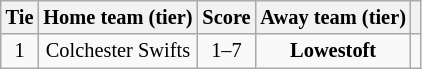<table class="wikitable" style="text-align:center; font-size:85%">
<tr>
<th>Tie</th>
<th>Home team (tier)</th>
<th>Score</th>
<th>Away team (tier)</th>
<th></th>
</tr>
<tr>
<td align="center">1</td>
<td>Colchester Swifts</td>
<td align="center">1–7</td>
<td><strong>Lowestoft</strong></td>
<td></td>
</tr>
</table>
